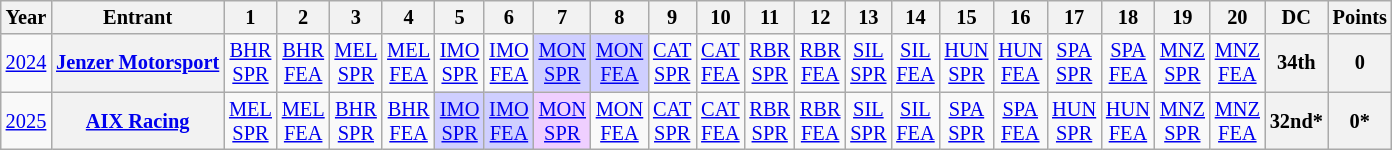<table class="wikitable" style="text-align:center; font-size:85%">
<tr>
<th>Year</th>
<th>Entrant</th>
<th>1</th>
<th>2</th>
<th>3</th>
<th>4</th>
<th>5</th>
<th>6</th>
<th>7</th>
<th>8</th>
<th>9</th>
<th>10</th>
<th>11</th>
<th>12</th>
<th>13</th>
<th>14</th>
<th>15</th>
<th>16</th>
<th>17</th>
<th>18</th>
<th>19</th>
<th>20</th>
<th>DC</th>
<th>Points</th>
</tr>
<tr>
<td><a href='#'>2024</a></td>
<th nowrap><a href='#'>Jenzer Motorsport</a></th>
<td style="background:#;"><a href='#'>BHR<br>SPR</a><br></td>
<td style="background:#;"><a href='#'>BHR<br>FEA</a><br></td>
<td style="background:#;"><a href='#'>MEL<br>SPR</a><br></td>
<td style="background:#;"><a href='#'>MEL<br>FEA</a><br></td>
<td style="background:#;"><a href='#'>IMO<br>SPR</a><br></td>
<td style="background:#;"><a href='#'>IMO<br>FEA</a><br></td>
<td style="background:#CFCFFF;"><a href='#'>MON<br>SPR</a><br></td>
<td style="background:#CFCFFF;"><a href='#'>MON<br>FEA</a><br></td>
<td style="background:#;"><a href='#'>CAT<br>SPR</a><br></td>
<td style="background:#;"><a href='#'>CAT<br>FEA</a><br></td>
<td style="background:#;"><a href='#'>RBR<br>SPR</a><br></td>
<td style="background:#;"><a href='#'>RBR<br>FEA</a><br></td>
<td style="background:#;"><a href='#'>SIL<br>SPR</a><br></td>
<td style="background:#;"><a href='#'>SIL<br>FEA</a><br></td>
<td style="background:#;"><a href='#'>HUN<br>SPR</a><br></td>
<td style="background:#;"><a href='#'>HUN<br>FEA</a><br></td>
<td style="background:#;"><a href='#'>SPA<br>SPR</a><br></td>
<td style="background:#;"><a href='#'>SPA<br>FEA</a><br></td>
<td style="background:#;"><a href='#'>MNZ<br>SPR</a><br></td>
<td style="background:#;"><a href='#'>MNZ<br>FEA</a><br></td>
<th style="background:#;">34th</th>
<th style="background:#;">0</th>
</tr>
<tr>
<td><a href='#'>2025</a></td>
<th nowrap><a href='#'>AIX Racing</a></th>
<td style="background:#;"><a href='#'>MEL<br>SPR</a><br></td>
<td style="background:#;"><a href='#'>MEL<br>FEA</a><br></td>
<td style="background:#;"><a href='#'>BHR<br>SPR</a><br></td>
<td style="background:#;"><a href='#'>BHR<br>FEA</a><br></td>
<td style="background:#CFCFFF;"><a href='#'>IMO<br>SPR</a><br></td>
<td style="background:#CFCFFF;"><a href='#'>IMO<br>FEA</a><br></td>
<td style="background:#EFCFFF;"><a href='#'>MON<br>SPR</a><br></td>
<td style="background:#;"><a href='#'>MON<br>FEA</a><br></td>
<td style="background:#;"><a href='#'>CAT<br>SPR</a><br></td>
<td style="background:#;"><a href='#'>CAT<br>FEA</a><br></td>
<td style="background:#;"><a href='#'>RBR<br>SPR</a><br></td>
<td style="background:#;"><a href='#'>RBR<br>FEA</a><br></td>
<td style="background:#;"><a href='#'>SIL<br>SPR</a><br></td>
<td style="background:#;"><a href='#'>SIL<br>FEA</a><br></td>
<td style="background:#;"><a href='#'>SPA<br>SPR</a><br></td>
<td style="background:#;"><a href='#'>SPA<br>FEA</a><br></td>
<td style="background:#;"><a href='#'>HUN<br>SPR</a><br></td>
<td style="background:#;"><a href='#'>HUN<br>FEA</a><br></td>
<td style="background:#;"><a href='#'>MNZ<br>SPR</a><br></td>
<td style="background:#;"><a href='#'>MNZ<br>FEA</a><br></td>
<th>32nd*</th>
<th>0*</th>
</tr>
</table>
